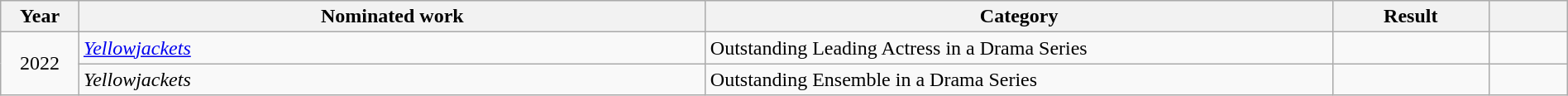<table class="wikitable" style="width:100%;">
<tr>
<th style="width:5%;">Year</th>
<th style="width:40%;">Nominated work</th>
<th style="width:40%;">Category</th>
<th style="width:10%;">Result</th>
<th style="width:5%;"></th>
</tr>
<tr>
<td rowspan="2" style="text-align:center;">2022</td>
<td><em><a href='#'>Yellowjackets</a></em></td>
<td>Outstanding Leading Actress in a Drama Series</td>
<td></td>
<td style="text-align:center;"></td>
</tr>
<tr>
<td><em>Yellowjackets</em></td>
<td>Outstanding Ensemble in a Drama Series </td>
<td></td>
<td style="text-align:center;"></td>
</tr>
</table>
